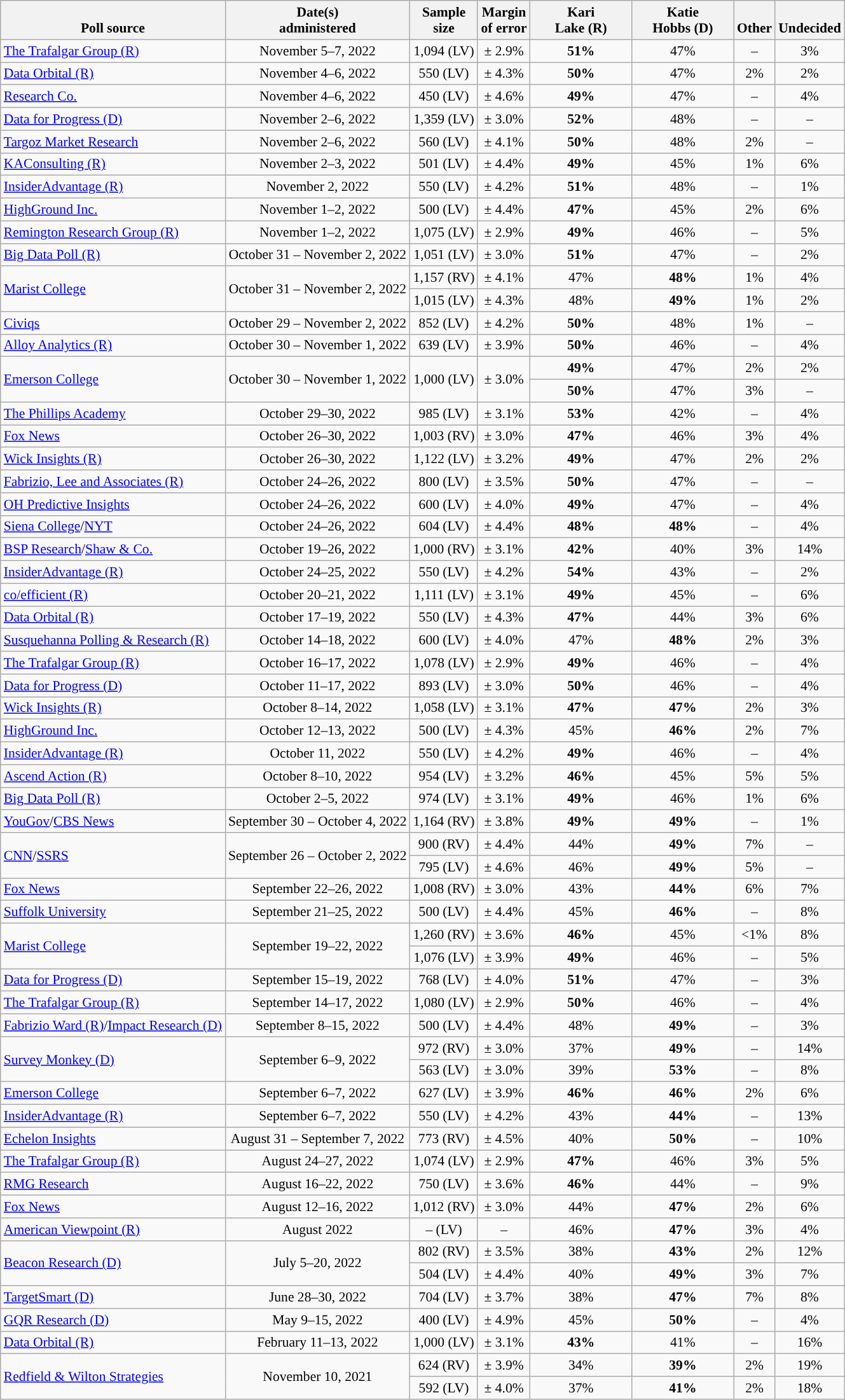<table class="wikitable" style="font-size:90%;text-align:center;">
<tr valign=bottom>
<th>Poll source</th>
<th>Date(s)<br>administered</th>
<th>Sample<br>size</th>
<th>Margin<br>of error</th>
<th style="width:100px;">Kari<br>Lake (R)</th>
<th style="width:100px;">Katie<br>Hobbs (D)</th>
<th>Other</th>
<th>Undecided</th>
</tr>
<tr>
<td style="text-align:left;"><a href='#'>The Trafalgar Group (R)</a></td>
<td>November 5–7, 2022</td>
<td>1,094 (LV)</td>
<td>± 2.9%</td>
<td><strong>51%</strong></td>
<td>47%</td>
<td>–</td>
<td>3%</td>
</tr>
<tr>
<td style="text-align:left;"><a href='#'>Data Orbital (R)</a></td>
<td>November 4–6, 2022</td>
<td>550 (LV)</td>
<td>± 4.3%</td>
<td><strong>50%</strong></td>
<td>47%</td>
<td>2%</td>
<td>2%</td>
</tr>
<tr>
<td style="text-align:left;"><a href='#'>Research Co.</a></td>
<td>November 4–6, 2022</td>
<td>450 (LV)</td>
<td>± 4.6%</td>
<td><strong>49%</strong></td>
<td>47%</td>
<td>–</td>
<td>4%</td>
</tr>
<tr>
<td style="text-align:left;"><a href='#'>Data for Progress (D)</a></td>
<td>November 2–6, 2022</td>
<td>1,359 (LV)</td>
<td>± 3.0%</td>
<td><strong>52%</strong></td>
<td>48%</td>
<td>–</td>
<td>–</td>
</tr>
<tr>
<td style="text-align:left;"><a href='#'>Targoz Market Research</a></td>
<td>November 2–6, 2022</td>
<td>560 (LV)</td>
<td>± 4.1%</td>
<td><strong>50%</strong></td>
<td>48%</td>
<td>2%</td>
<td>–</td>
</tr>
<tr>
<td style="text-align:left;"><a href='#'>KAConsulting (R)</a></td>
<td>November 2–3, 2022</td>
<td>501 (LV)</td>
<td>± 4.4%</td>
<td><strong>49%</strong></td>
<td>45%</td>
<td>1%</td>
<td>6%</td>
</tr>
<tr>
<td style="text-align:left;"><a href='#'>InsiderAdvantage (R)</a></td>
<td>November 2, 2022</td>
<td>550 (LV)</td>
<td>± 4.2%</td>
<td><strong>51%</strong></td>
<td>48%</td>
<td>–</td>
<td>1%</td>
</tr>
<tr>
<td style="text-align:left;"><a href='#'>HighGround Inc.</a></td>
<td>November 1–2, 2022</td>
<td>500 (LV)</td>
<td>± 4.4%</td>
<td><strong>47%</strong></td>
<td>45%</td>
<td>2%</td>
<td>6%</td>
</tr>
<tr>
<td style="text-align:left;"><a href='#'>Remington Research Group (R)</a></td>
<td>November 1–2, 2022</td>
<td>1,075 (LV)</td>
<td>± 2.9%</td>
<td><strong>49%</strong></td>
<td>46%</td>
<td>–</td>
<td>5%</td>
</tr>
<tr>
<td style="text-align:left;"><a href='#'>Big Data Poll (R)</a></td>
<td>October 31 – November 2, 2022</td>
<td>1,051 (LV)</td>
<td>± 3.0%</td>
<td><strong>51%</strong></td>
<td>47%</td>
<td>–</td>
<td>2%</td>
</tr>
<tr>
<td style="text-align:left;" rowspan="2"><a href='#'>Marist College</a></td>
<td rowspan="2">October 31 – November 2, 2022</td>
<td>1,157 (RV)</td>
<td>± 4.1%</td>
<td>47%</td>
<td><strong>48%</strong></td>
<td>1%</td>
<td>4%</td>
</tr>
<tr>
<td>1,015 (LV)</td>
<td>± 4.3%</td>
<td>48%</td>
<td><strong>49%</strong></td>
<td>1%</td>
<td>2%</td>
</tr>
<tr>
<td style="text-align:left;"><a href='#'>Civiqs</a></td>
<td>October 29 – November 2, 2022</td>
<td>852 (LV)</td>
<td>± 4.2%</td>
<td><strong>50%</strong></td>
<td>48%</td>
<td>1%</td>
<td>–</td>
</tr>
<tr>
<td style="text-align:left;"><a href='#'>Alloy Analytics (R)</a></td>
<td>October 30 – November 1, 2022</td>
<td>639 (LV)</td>
<td>± 3.9%</td>
<td><strong>50%</strong></td>
<td>46%</td>
<td>–</td>
<td>4%</td>
</tr>
<tr>
<td style="text-align:left;" rowspan="2"><a href='#'>Emerson College</a></td>
<td rowspan="2">October 30 – November 1, 2022</td>
<td rowspan="2">1,000 (LV)</td>
<td rowspan="2">± 3.0%</td>
<td><strong>49%</strong></td>
<td>47%</td>
<td>2%</td>
<td>2%</td>
</tr>
<tr>
<td><strong>50%</strong></td>
<td>47%</td>
<td>3%</td>
<td>–</td>
</tr>
<tr>
<td style="text-align:left;"><a href='#'>The Phillips Academy</a></td>
<td>October 29–30, 2022</td>
<td>985 (LV)</td>
<td>± 3.1%</td>
<td><strong>53%</strong></td>
<td>42%</td>
<td>–</td>
<td>4%</td>
</tr>
<tr>
<td style="text-align:left;"><a href='#'>Fox News</a></td>
<td>October 26–30, 2022</td>
<td>1,003 (RV)</td>
<td>± 3.0%</td>
<td><strong>47%</strong></td>
<td>46%</td>
<td>3%</td>
<td>4%</td>
</tr>
<tr>
<td style="text-align:left;"><a href='#'>Wick Insights (R)</a></td>
<td>October 26–30, 2022</td>
<td>1,122 (LV)</td>
<td>± 3.2%</td>
<td><strong>49%</strong></td>
<td>47%</td>
<td>2%</td>
<td>2%</td>
</tr>
<tr>
<td style="text-align:left;"><a href='#'>Fabrizio, Lee and Associates (R)</a></td>
<td>October 24–26, 2022</td>
<td>800 (LV)</td>
<td>± 3.5%</td>
<td><strong>50%</strong></td>
<td>47%</td>
<td>–</td>
<td>–</td>
</tr>
<tr>
<td style="text-align:left;"><a href='#'>OH Predictive Insights</a></td>
<td>October 24–26, 2022</td>
<td>600 (LV)</td>
<td>± 4.0%</td>
<td><strong>49%</strong></td>
<td>47%</td>
<td>–</td>
<td>4%</td>
</tr>
<tr>
<td style="text-align:left;"><a href='#'>Siena College</a>/<a href='#'>NYT</a></td>
<td>October 24–26, 2022</td>
<td>604 (LV)</td>
<td>± 4.4%</td>
<td><strong>48%</strong></td>
<td><strong>48%</strong></td>
<td>–</td>
<td>4%</td>
</tr>
<tr>
<td style="text-align:left;"><a href='#'>BSP Research</a>/<a href='#'>Shaw & Co.</a></td>
<td>October 19–26, 2022</td>
<td>1,000 (RV)</td>
<td>± 3.1%</td>
<td><strong>42%</strong></td>
<td>40%</td>
<td>3%</td>
<td>14%</td>
</tr>
<tr>
<td style="text-align:left;"><a href='#'>InsiderAdvantage (R)</a></td>
<td>October 24–25, 2022</td>
<td>550 (LV)</td>
<td>± 4.2%</td>
<td><strong>54%</strong></td>
<td>43%</td>
<td>–</td>
<td>2%</td>
</tr>
<tr>
<td style="text-align:left;"><a href='#'>co/efficient (R)</a></td>
<td>October 20–21, 2022</td>
<td>1,111 (LV)</td>
<td>± 3.1%</td>
<td><strong>49%</strong></td>
<td>45%</td>
<td>–</td>
<td>6%</td>
</tr>
<tr>
<td style="text-align:left;"><a href='#'>Data Orbital (R)</a></td>
<td>October 17–19, 2022</td>
<td>550 (LV)</td>
<td>± 4.3%</td>
<td><strong>47%</strong></td>
<td>44%</td>
<td>3%</td>
<td>6%</td>
</tr>
<tr>
<td style="text-align:left;"><a href='#'>Susquehanna Polling & Research (R)</a></td>
<td>October 14–18, 2022</td>
<td>600 (LV)</td>
<td>± 4.0%</td>
<td>47%</td>
<td><strong>48%</strong></td>
<td>2%</td>
<td>3%</td>
</tr>
<tr>
<td style="text-align:left;"><a href='#'>The Trafalgar Group (R)</a></td>
<td>October 16–17, 2022</td>
<td>1,078 (LV)</td>
<td>± 2.9%</td>
<td><strong>49%</strong></td>
<td>46%</td>
<td>–</td>
<td>4%</td>
</tr>
<tr>
<td style="text-align:left;"><a href='#'>Data for Progress (D)</a></td>
<td>October 11–17, 2022</td>
<td>893 (LV)</td>
<td>± 3.0%</td>
<td><strong>50%</strong></td>
<td>46%</td>
<td>–</td>
<td>4%</td>
</tr>
<tr>
<td style="text-align:left;"><a href='#'>Wick Insights (R)</a></td>
<td>October 8–14, 2022</td>
<td>1,058 (LV)</td>
<td>± 3.1%</td>
<td><strong>47%</strong></td>
<td><strong>47%</strong></td>
<td>2%</td>
<td>3%</td>
</tr>
<tr>
<td style="text-align:left;"><a href='#'>HighGround Inc.</a></td>
<td>October 12–13, 2022</td>
<td>500 (LV)</td>
<td>± 4.3%</td>
<td>45%</td>
<td><strong>46%</strong></td>
<td>2%</td>
<td>7%</td>
</tr>
<tr>
<td style="text-align:left;"><a href='#'>InsiderAdvantage (R)</a></td>
<td>October 11, 2022</td>
<td>550 (LV)</td>
<td>± 4.2%</td>
<td><strong>49%</strong></td>
<td>46%</td>
<td>–</td>
<td>4%</td>
</tr>
<tr>
<td style="text-align:left;"><a href='#'>Ascend Action (R)</a></td>
<td>October 8–10, 2022</td>
<td>954 (LV)</td>
<td>± 3.2%</td>
<td><strong>46%</strong></td>
<td>45%</td>
<td>5%</td>
<td>5%</td>
</tr>
<tr>
<td style="text-align:left;"><a href='#'>Big Data Poll (R)</a></td>
<td>October 2–5, 2022</td>
<td>974 (LV)</td>
<td>± 3.1%</td>
<td><strong>49%</strong></td>
<td>46%</td>
<td>1%</td>
<td>6%</td>
</tr>
<tr>
<td style="text-align:left;"><a href='#'>YouGov</a>/<a href='#'>CBS News</a></td>
<td>September 30 – October 4, 2022</td>
<td>1,164 (RV)</td>
<td>± 3.8%</td>
<td><strong>49%</strong></td>
<td><strong>49%</strong></td>
<td>–</td>
<td>1%</td>
</tr>
<tr>
<td style="text-align:left;" rowspan="2"><a href='#'>CNN</a>/<a href='#'>SSRS</a></td>
<td rowspan="2">September 26 – October 2, 2022</td>
<td>900 (RV)</td>
<td>± 4.4%</td>
<td>44%</td>
<td><strong>49%</strong></td>
<td>7%</td>
<td>–</td>
</tr>
<tr>
<td>795 (LV)</td>
<td>± 4.6%</td>
<td>46%</td>
<td><strong>49%</strong></td>
<td>5%</td>
<td>–</td>
</tr>
<tr>
<td style="text-align:left;"><a href='#'>Fox News</a></td>
<td>September 22–26, 2022</td>
<td>1,008 (RV)</td>
<td>± 3.0%</td>
<td>43%</td>
<td><strong>44%</strong></td>
<td>6%</td>
<td>7%</td>
</tr>
<tr>
<td style="text-align:left;"><a href='#'>Suffolk University</a></td>
<td>September 21–25, 2022</td>
<td>500 (LV)</td>
<td>± 4.4%</td>
<td>45%</td>
<td><strong>46%</strong></td>
<td>–</td>
<td>8%</td>
</tr>
<tr>
<td style="text-align:left;" rowspan="2"><a href='#'>Marist College</a></td>
<td rowspan="2">September 19–22, 2022</td>
<td>1,260 (RV)</td>
<td>± 3.6%</td>
<td><strong>46%</strong></td>
<td>45%</td>
<td><1%</td>
<td>8%</td>
</tr>
<tr>
<td>1,076 (LV)</td>
<td>± 3.9%</td>
<td><strong>49%</strong></td>
<td>46%</td>
<td>–</td>
<td>5%</td>
</tr>
<tr>
<td style="text-align:left;"><a href='#'>Data for Progress (D)</a></td>
<td>September 15–19, 2022</td>
<td>768 (LV)</td>
<td>± 4.0%</td>
<td><strong>51%</strong></td>
<td>47%</td>
<td>–</td>
<td>3%</td>
</tr>
<tr>
<td style="text-align:left;'"><a href='#'>The Trafalgar Group (R)</a></td>
<td>September 14–17, 2022</td>
<td>1,080 (LV)</td>
<td>± 2.9%</td>
<td><strong>50%</strong></td>
<td>46%</td>
<td>–</td>
<td>4%</td>
</tr>
<tr>
<td style="text-align:left;"><a href='#'>Fabrizio Ward (R)</a>/<a href='#'>Impact Research (D)</a></td>
<td>September 8–15, 2022</td>
<td>500 (LV)</td>
<td>± 4.4%</td>
<td>48%</td>
<td><strong>49%</strong></td>
<td>–</td>
<td>3%</td>
</tr>
<tr>
<td style="text-align:left;" rowspan="2"><a href='#'>Survey Monkey (D)</a></td>
<td rowspan="2">September 6–9, 2022</td>
<td>972 (RV)</td>
<td>± 3.0%</td>
<td>37%</td>
<td><strong>49%</strong></td>
<td>–</td>
<td>14%</td>
</tr>
<tr>
<td>563 (LV)</td>
<td>± 3.0%</td>
<td>39%</td>
<td><strong>53%</strong></td>
<td>–</td>
<td>8%</td>
</tr>
<tr>
<td style="text-align:left;"><a href='#'>Emerson College</a></td>
<td>September 6–7, 2022</td>
<td>627 (LV)</td>
<td>± 3.9%</td>
<td><strong>46%</strong></td>
<td><strong>46%</strong></td>
<td>2%</td>
<td>6%</td>
</tr>
<tr>
<td style="text-align:left;"><a href='#'>InsiderAdvantage (R)</a></td>
<td>September 6–7, 2022</td>
<td>550 (LV)</td>
<td>± 4.2%</td>
<td>43%</td>
<td><strong>44%</strong></td>
<td>–</td>
<td>13%</td>
</tr>
<tr>
<td style="text-align:left;"><a href='#'>Echelon Insights</a></td>
<td>August 31 – September 7, 2022</td>
<td>773 (RV)</td>
<td>± 4.5%</td>
<td>40%</td>
<td><strong>50%</strong></td>
<td>–</td>
<td>10%</td>
</tr>
<tr>
<td style="text-align:left;"><a href='#'>The Trafalgar Group (R)</a></td>
<td>August 24–27, 2022</td>
<td>1,074 (LV)</td>
<td>± 2.9%</td>
<td><strong>47%</strong></td>
<td>46%</td>
<td>3%</td>
<td>5%</td>
</tr>
<tr>
<td style="text-align:left;"><a href='#'>RMG Research</a></td>
<td>August 16–22, 2022</td>
<td>750 (LV)</td>
<td>± 3.6%</td>
<td><strong>46%</strong></td>
<td>44%</td>
<td>–</td>
<td>9%</td>
</tr>
<tr>
<td style="text-align:left;"><a href='#'>Fox News</a></td>
<td>August 12–16, 2022</td>
<td>1,012 (RV)</td>
<td>± 3.0%</td>
<td>44%</td>
<td><strong>47%</strong></td>
<td>2%</td>
<td>6%</td>
</tr>
<tr>
<td style="text-align:left;"><a href='#'>American Viewpoint (R)</a></td>
<td>August 2022</td>
<td>– (LV)</td>
<td>–</td>
<td>46%</td>
<td><strong>47%</strong></td>
<td>3%</td>
<td>4%</td>
</tr>
<tr>
<td style="text-align:left;" rowspan="2"><a href='#'>Beacon Research (D)</a></td>
<td rowspan="2">July 5–20, 2022</td>
<td>802 (RV)</td>
<td>± 3.5%</td>
<td>38%</td>
<td><strong>43%</strong></td>
<td>2%</td>
<td>12%</td>
</tr>
<tr>
<td>504 (LV)</td>
<td>± 4.4%</td>
<td>40%</td>
<td><strong>49%</strong></td>
<td>3%</td>
<td>7%</td>
</tr>
<tr>
<td style="text-align:left;"><a href='#'>TargetSmart (D)</a></td>
<td>June 28–30, 2022</td>
<td>704 (LV)</td>
<td>± 3.7%</td>
<td>38%</td>
<td><strong>47%</strong></td>
<td>7%</td>
<td>8%</td>
</tr>
<tr>
<td style="text-align:left;"><a href='#'>GQR Research (D)</a></td>
<td>May 9–15, 2022</td>
<td>400 (LV)</td>
<td>± 4.9%</td>
<td>45%</td>
<td><strong>50%</strong></td>
<td>–</td>
<td>4%</td>
</tr>
<tr>
<td style="text-align:left;"><a href='#'>Data Orbital (R)</a></td>
<td>February 11–13, 2022</td>
<td>1,000 (LV)</td>
<td>± 3.1%</td>
<td><strong>43%</strong></td>
<td>41%</td>
<td>–</td>
<td>16%</td>
</tr>
<tr>
<td style="text-align:left;" rowspan="2"><a href='#'>Redfield & Wilton Strategies</a></td>
<td rowspan="2">November 10, 2021</td>
<td>624 (RV)</td>
<td>± 3.9%</td>
<td>34%</td>
<td><strong>39%</strong></td>
<td>2%</td>
<td>19%</td>
</tr>
<tr>
<td>592 (LV)</td>
<td>± 4.0%</td>
<td>37%</td>
<td><strong>41%</strong></td>
<td>2%</td>
<td>18%</td>
</tr>
</table>
